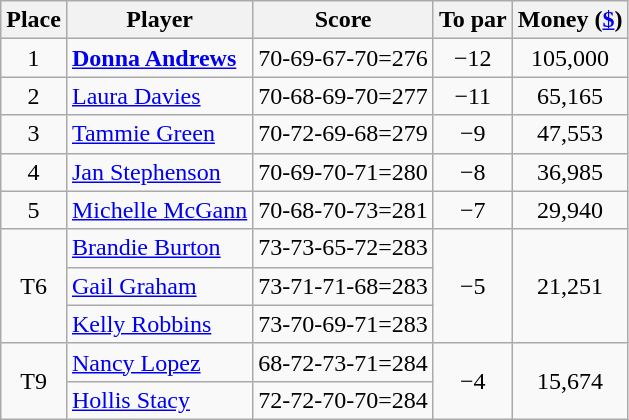<table class="wikitable">
<tr>
<th>Place</th>
<th>Player</th>
<th>Score</th>
<th>To par</th>
<th>Money (<a href='#'>$</a>)</th>
</tr>
<tr>
<td align=center>1</td>
<td> <strong><a href='#'>Donna Andrews</a></strong></td>
<td>70-69-67-70=276</td>
<td align=center>−12</td>
<td align=center>105,000</td>
</tr>
<tr>
<td align=center>2</td>
<td> <a href='#'>Laura Davies</a></td>
<td>70-68-69-70=277</td>
<td align=center>−11</td>
<td align=center>65,165</td>
</tr>
<tr>
<td align=center>3</td>
<td> <a href='#'>Tammie Green</a></td>
<td>70-72-69-68=279</td>
<td align=center>−9</td>
<td align=center>47,553</td>
</tr>
<tr>
<td align=center>4</td>
<td> <a href='#'>Jan Stephenson</a></td>
<td>70-69-70-71=280</td>
<td align=center>−8</td>
<td align=center>36,985</td>
</tr>
<tr>
<td align=center>5</td>
<td> <a href='#'>Michelle McGann</a></td>
<td>70-68-70-73=281</td>
<td align=center>−7</td>
<td align=center>29,940</td>
</tr>
<tr>
<td align=center rowspan=3>T6</td>
<td> <a href='#'>Brandie Burton</a></td>
<td>73-73-65-72=283</td>
<td align=center rowspan=3>−5</td>
<td align=center rowspan=3>21,251</td>
</tr>
<tr>
<td> <a href='#'>Gail Graham</a></td>
<td>73-71-71-68=283</td>
</tr>
<tr>
<td> <a href='#'>Kelly Robbins</a></td>
<td>73-70-69-71=283</td>
</tr>
<tr>
<td align=center rowspan=2>T9</td>
<td> <a href='#'>Nancy Lopez</a></td>
<td>68-72-73-71=284</td>
<td align=center rowspan=2>−4</td>
<td align=center rowspan=2>15,674</td>
</tr>
<tr>
<td> <a href='#'>Hollis Stacy</a></td>
<td>72-72-70-70=284</td>
</tr>
</table>
